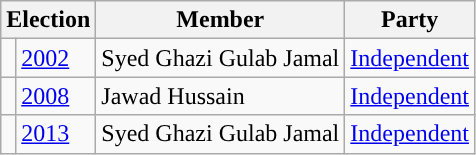<table class="wikitable">
<tr>
<th colspan="2">Election</th>
<th>Member</th>
<th>Party</th>
</tr>
<tr>
<td style="background-color: "></td>
<td><a href='#'>2002</a></td>
<td>Syed Ghazi Gulab Jamal</td>
<td><a href='#'>Independent</a></td>
</tr>
<tr>
<td style="background-color: "></td>
<td><a href='#'>2008</a></td>
<td>Jawad Hussain</td>
<td><a href='#'>Independent</a></td>
</tr>
<tr>
<td style="background-color: "></td>
<td><a href='#'>2013</a></td>
<td>Syed Ghazi Gulab Jamal</td>
<td><a href='#'>Independent</a></td>
</tr>
</table>
